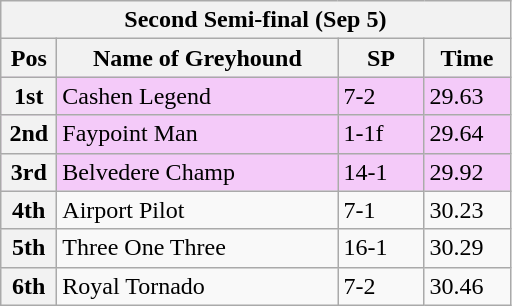<table class="wikitable">
<tr>
<th colspan="6">Second Semi-final (Sep 5)</th>
</tr>
<tr>
<th width=30>Pos</th>
<th width=180>Name of Greyhound</th>
<th width=50>SP</th>
<th width=50>Time</th>
</tr>
<tr style="background: #f4caf9;">
<th>1st</th>
<td>Cashen Legend</td>
<td>7-2</td>
<td>29.63</td>
</tr>
<tr style="background: #f4caf9;">
<th>2nd</th>
<td>Faypoint Man</td>
<td>1-1f</td>
<td>29.64</td>
</tr>
<tr style="background: #f4caf9;">
<th>3rd</th>
<td>Belvedere Champ</td>
<td>14-1</td>
<td>29.92</td>
</tr>
<tr>
<th>4th</th>
<td>Airport Pilot</td>
<td>7-1</td>
<td>30.23</td>
</tr>
<tr>
<th>5th</th>
<td>Three One Three</td>
<td>16-1</td>
<td>30.29</td>
</tr>
<tr>
<th>6th</th>
<td>Royal Tornado</td>
<td>7-2</td>
<td>30.46</td>
</tr>
</table>
